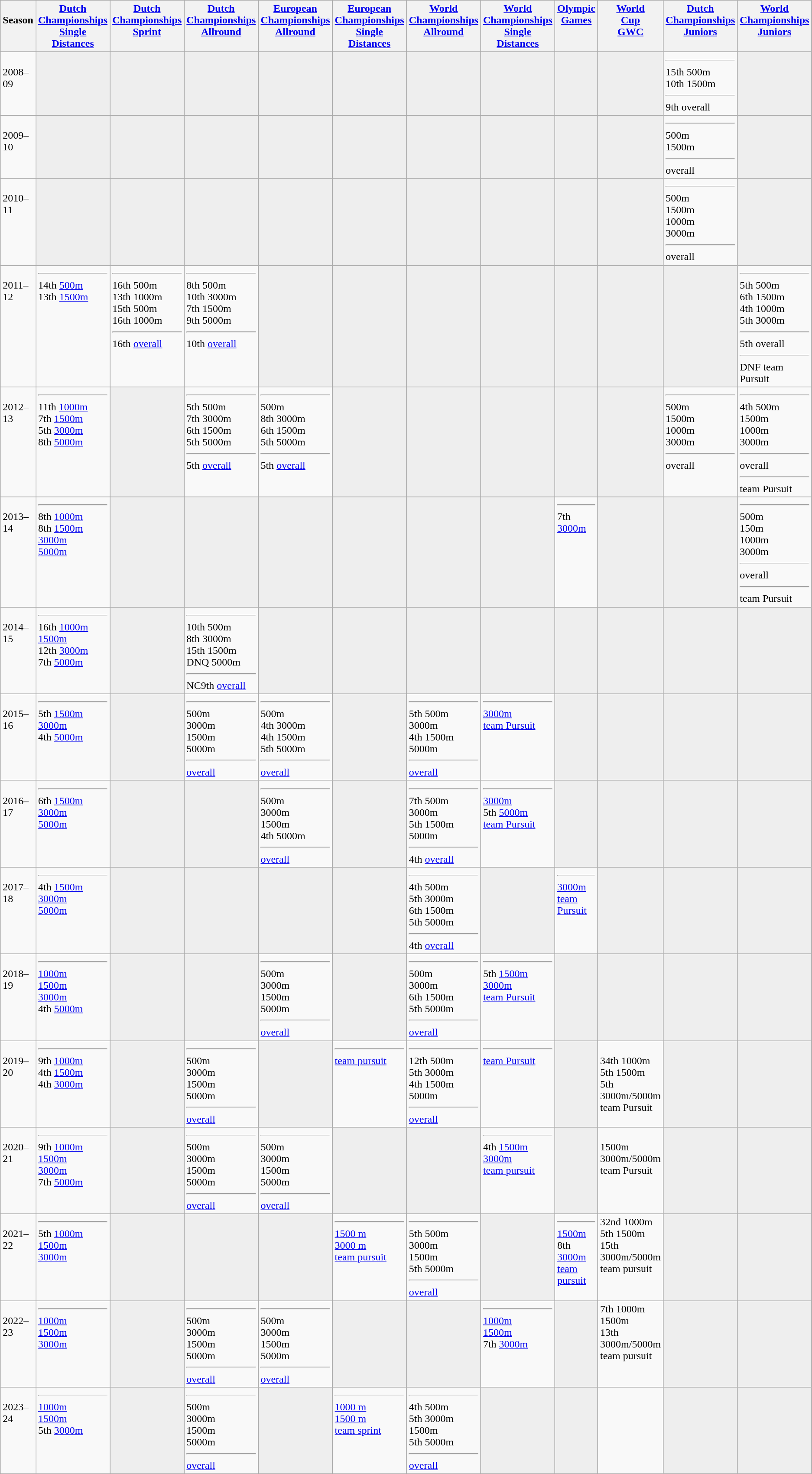<table class="wikitable">
<tr style="vertical-align: top;">
<th><br> Season</th>
<th><a href='#'>Dutch <br> Championships <br> Single <br> Distances</a></th>
<th><a href='#'>Dutch <br> Championships <br> Sprint</a></th>
<th><a href='#'>Dutch <br> Championships <br> Allround</a></th>
<th><a href='#'>European <br> Championships <br> Allround</a></th>
<th><a href='#'>European <br> Championships <br> Single <br> Distances</a></th>
<th><a href='#'>World <br> Championships <br> Allround</a></th>
<th><a href='#'>World <br> Championships <br> Single <br> Distances</a></th>
<th><a href='#'>Olympic <br> Games</a></th>
<th><a href='#'>World <br> Cup <br> GWC</a></th>
<th><a href='#'>Dutch <br> Championships <br> Juniors</a></th>
<th><a href='#'>World <br> Championships <br> Juniors</a></th>
</tr>
<tr style="vertical-align: top;">
<td><br> 2008–09</td>
<td bgcolor="#EEEEEE"></td>
<td bgcolor="#EEEEEE"></td>
<td bgcolor="#EEEEEE"></td>
<td bgcolor="#EEEEEE"></td>
<td bgcolor="#EEEEEE"></td>
<td bgcolor="#EEEEEE"></td>
<td bgcolor="#EEEEEE"></td>
<td bgcolor="#EEEEEE"></td>
<td bgcolor="#EEEEEE"></td>
<td> <hr> 15th 500m <br> 10th 1500m <hr> 9th overall</td>
<td bgcolor="#EEEEEE"></td>
</tr>
<tr style="vertical-align: top;">
<td><br> 2009–10</td>
<td bgcolor="#EEEEEE"></td>
<td bgcolor="#EEEEEE"></td>
<td bgcolor="#EEEEEE"></td>
<td bgcolor="#EEEEEE"></td>
<td bgcolor="#EEEEEE"></td>
<td bgcolor="#EEEEEE"></td>
<td bgcolor="#EEEEEE"></td>
<td bgcolor="#EEEEEE"></td>
<td bgcolor="#EEEEEE"></td>
<td> <hr>  500m <br>  1500m <hr>  overall</td>
<td bgcolor="#EEEEEE"></td>
</tr>
<tr style="vertical-align: top;">
<td><br> 2010–11</td>
<td bgcolor="#EEEEEE"></td>
<td bgcolor="#EEEEEE"></td>
<td bgcolor="#EEEEEE"></td>
<td bgcolor="#EEEEEE"></td>
<td bgcolor="#EEEEEE"></td>
<td bgcolor="#EEEEEE"></td>
<td bgcolor="#EEEEEE"></td>
<td bgcolor="#EEEEEE"></td>
<td bgcolor="#EEEEEE"></td>
<td> <hr>  500m <br>  1500m <br>  1000m <br>  3000m <hr>  overall</td>
<td bgcolor="#EEEEEE"></td>
</tr>
<tr style="vertical-align: top;">
<td><br> 2011–12</td>
<td> <hr> 14th <a href='#'>500m</a> <br> 13th <a href='#'>1500m</a></td>
<td> <hr> 16th 500m <br> 13th 1000m <br> 15th 500m <br> 16th 1000m <hr> 16th <a href='#'>overall</a></td>
<td> <hr> 8th 500m <br> 10th 3000m <br> 7th 1500m <br> 9th 5000m <hr> 10th <a href='#'>overall</a></td>
<td bgcolor="#EEEEEE"></td>
<td bgcolor="#EEEEEE"></td>
<td bgcolor="#EEEEEE"></td>
<td bgcolor="#EEEEEE"></td>
<td bgcolor="#EEEEEE"></td>
<td bgcolor="#EEEEEE"></td>
<td bgcolor="#EEEEEE"></td>
<td> <hr> 5th 500m <br> 6th 1500m <br> 4th 1000m <br> 5th 3000m <hr> 5th overall <hr> DNF team Pursuit</td>
</tr>
<tr style="vertical-align: top;">
<td><br> 2012–13</td>
<td> <hr> 11th <a href='#'>1000m</a> <br> 7th <a href='#'>1500m</a> <br> 5th <a href='#'>3000m</a> <br> 8th <a href='#'>5000m</a></td>
<td bgcolor="#EEEEEE"></td>
<td> <hr> 5th 500m <br> 7th 3000m <br> 6th 1500m <br> 5th 5000m <hr> 5th <a href='#'>overall</a></td>
<td> <hr>  500m <br> 8th 3000m <br> 6th 1500m <br> 5th 5000m <hr> 5th <a href='#'>overall</a></td>
<td bgcolor="#EEEEEE"></td>
<td bgcolor="#EEEEEE"></td>
<td bgcolor="#EEEEEE"></td>
<td bgcolor="#EEEEEE"></td>
<td bgcolor="#EEEEEE"></td>
<td> <hr>  500m <br>  1500m <br>  1000m <br>  3000m <hr>  overall</td>
<td> <hr> 4th 500m <br>  1500m <br>  1000m <br>  3000m <hr>  overall <hr>  team Pursuit</td>
</tr>
<tr style="vertical-align: top;">
<td><br> 2013–14</td>
<td> <hr> 8th <a href='#'>1000m</a> <br> 8th <a href='#'>1500m</a> <br>  <a href='#'>3000m</a> <br>  <a href='#'>5000m</a></td>
<td bgcolor="#EEEEEE"></td>
<td bgcolor="#EEEEEE"></td>
<td bgcolor="#EEEEEE"></td>
<td bgcolor="#EEEEEE"></td>
<td bgcolor="#EEEEEE"></td>
<td bgcolor="#EEEEEE"></td>
<td> <hr> 7th <a href='#'>3000m</a></td>
<td bgcolor="#EEEEEE"></td>
<td bgcolor="#EEEEEE"></td>
<td> <hr>  500m <br>  150m <br>  1000m <br>  3000m <hr>  overall <hr>  team Pursuit</td>
</tr>
<tr style="vertical-align: top;">
<td><br> 2014–15</td>
<td> <hr> 16th <a href='#'>1000m</a> <br>  <a href='#'>1500m</a> <br> 12th <a href='#'>3000m</a> <br> 7th <a href='#'>5000m</a></td>
<td bgcolor="#EEEEEE"></td>
<td> <hr> 10th 500m <br> 8th 3000m <br> 15th 1500m <br> DNQ 5000m <hr> NC9th <a href='#'>overall</a></td>
<td bgcolor="#EEEEEE"></td>
<td bgcolor="#EEEEEE"></td>
<td bgcolor="#EEEEEE"></td>
<td bgcolor="#EEEEEE"></td>
<td bgcolor="#EEEEEE"></td>
<td bgcolor="#EEEEEE"></td>
<td bgcolor="#EEEEEE"></td>
<td bgcolor="#EEEEEE"></td>
</tr>
<tr style="vertical-align: top;">
<td><br> 2015–16</td>
<td> <hr> 5th <a href='#'>1500m</a> <br>  <a href='#'>3000m</a> <br> 4th <a href='#'>5000m</a></td>
<td bgcolor="#EEEEEE"></td>
<td> <hr>  500m <br>  3000m <br>  1500m <br>  5000m <hr>  <a href='#'>overall</a></td>
<td> <hr>  500m <br> 4th 3000m <br> 4th 1500m <br> 5th 5000m <hr>  <a href='#'>overall</a></td>
<td bgcolor="#EEEEEE"></td>
<td> <hr> 5th 500m <br>  3000m <br> 4th 1500m <br>  5000m <hr>  <a href='#'>overall</a></td>
<td> <hr>  <a href='#'>3000m</a> <br>  <a href='#'>team Pursuit</a></td>
<td bgcolor="#EEEEEE"></td>
<td bgcolor="#EEEEEE"></td>
<td bgcolor="#EEEEEE"></td>
<td bgcolor="#EEEEEE"></td>
</tr>
<tr style="vertical-align: top;">
<td><br> 2016–17</td>
<td> <hr> 6th <a href='#'>1500m</a> <br>  <a href='#'>3000m</a> <br>  <a href='#'>5000m</a></td>
<td bgcolor="#EEEEEE"></td>
<td bgcolor="#EEEEEE"></td>
<td> <hr>  500m <br>  3000m <br>  1500m <br> 4th 5000m <hr>  <a href='#'>overall</a></td>
<td bgcolor="#EEEEEE"></td>
<td> <hr> 7th 500m <br>  3000m <br> 5th 1500m <br>  5000m <hr> 4th <a href='#'>overall</a></td>
<td> <hr>  <a href='#'>3000m</a> <br> 5th <a href='#'>5000m</a> <br>  <a href='#'>team Pursuit</a></td>
<td bgcolor="#EEEEEE"></td>
<td bgcolor="#EEEEEE"></td>
<td bgcolor="#EEEEEE"></td>
<td bgcolor="#EEEEEE"></td>
</tr>
<tr style="vertical-align: top;">
<td><br> 2017–18</td>
<td> <hr> 4th <a href='#'>1500m</a> <br>  <a href='#'>3000m</a> <br>  <a href='#'>5000m</a></td>
<td bgcolor="#EEEEEE"></td>
<td bgcolor="#EEEEEE"></td>
<td bgcolor="#EEEEEE"></td>
<td bgcolor="#EEEEEE"></td>
<td> <hr> 4th 500m <br> 5th 3000m <br> 6th 1500m <br> 5th 5000m <hr> 4th <a href='#'>overall</a></td>
<td bgcolor="#EEEEEE"></td>
<td> <hr>  <a href='#'>3000m</a> <br>  <a href='#'>team Pursuit</a></td>
<td bgcolor="#EEEEEE"></td>
<td bgcolor="#EEEEEE"></td>
<td bgcolor="#EEEEEE"></td>
</tr>
<tr style="vertical-align: top;">
<td><br> 2018–19</td>
<td> <hr>  <a href='#'>1000m</a> <br>  <a href='#'>1500m</a> <br>  <a href='#'>3000m</a> <br> 4th <a href='#'>5000m</a></td>
<td bgcolor="#EEEEEE"></td>
<td bgcolor="#EEEEEE"></td>
<td> <hr>  500m <br>  3000m <br>  1500m <br>  5000m <hr>  <a href='#'>overall</a></td>
<td bgcolor="#EEEEEE"></td>
<td> <hr>  500m <br>  3000m <br> 6th 1500m <br> 5th 5000m <hr>  <a href='#'>overall</a></td>
<td> <hr> 5th <a href='#'>1500m</a> <br>  <a href='#'>3000m</a> <br>  <a href='#'>team Pursuit</a></td>
<td bgcolor="#EEEEEE"></td>
<td bgcolor="#EEEEEE"></td>
<td bgcolor="#EEEEEE"></td>
<td bgcolor="#EEEEEE"></td>
</tr>
<tr style="vertical-align: top;">
<td><br> 2019–20</td>
<td> <hr> 9th <a href='#'>1000m</a> <br> 4th <a href='#'>1500m</a> <br> 4th <a href='#'>3000m</a></td>
<td bgcolor="#EEEEEE"></td>
<td> <hr>  500m <br>  3000m <br>  1500m <br>  5000m <hr>  <a href='#'>overall</a></td>
<td bgcolor="#EEEEEE"></td>
<td> <hr>  <a href='#'>team pursuit</a></td>
<td> <hr> 12th 500m <br> 5th 3000m <br> 4th 1500m <br>  5000m <hr>  <a href='#'>overall</a></td>
<td> <hr>  <a href='#'>team Pursuit</a></td>
<td bgcolor="#EEEEEE"></td>
<td><br> 34th 1000m <br> 5th 1500m <br> 5th 3000m/5000m <br>  team Pursuit</td>
<td bgcolor="#EEEEEE"></td>
<td bgcolor="#EEEEEE"></td>
</tr>
<tr style="vertical-align: top;">
<td><br> 2020–21</td>
<td> <hr> 9th <a href='#'>1000m</a> <br>  <a href='#'>1500m</a> <br>  <a href='#'>3000m</a> <br> 7th <a href='#'>5000m</a></td>
<td bgcolor="#EEEEEE"></td>
<td> <hr>  500m <br>  3000m <br>  1500m <br>  5000m <hr>  <a href='#'>overall</a></td>
<td> <hr>  500m <br>  3000m <br>  1500m <br>  5000m <hr>  <a href='#'>overall</a></td>
<td bgcolor="#EEEEEE"></td>
<td bgcolor="#EEEEEE"></td>
<td> <hr> 4th <a href='#'>1500m</a> <br>  <a href='#'>3000m</a> <br>  <a href='#'>team pursuit</a></td>
<td bgcolor="#EEEEEE"></td>
<td><br>  1500m <br>  3000m/5000m <br>  team Pursuit</td>
<td bgcolor="#EEEEEE"></td>
<td bgcolor="#EEEEEE"></td>
</tr>
<tr style="vertical-align: top;">
<td><br> 2021–22</td>
<td> <hr> 5th <a href='#'>1000m</a> <br>  <a href='#'>1500m</a> <br>  <a href='#'>3000m</a></td>
<td bgcolor="#EEEEEE"></td>
<td bgcolor="#EEEEEE"></td>
<td bgcolor="#EEEEEE"></td>
<td> <hr>  <a href='#'>1500 m</a> <br>  <a href='#'>3000 m</a> <br>  <a href='#'>team pursuit</a></td>
<td> <hr> 5th 500m <br>  3000m <br>  1500m <br> 5th 5000m <hr>  <a href='#'>overall</a></td>
<td bgcolor="#EEEEEE"></td>
<td> <hr>  <a href='#'>1500m</a> <br> 8th <a href='#'>3000m</a> <br>  <a href='#'>team pursuit</a></td>
<td>32nd 1000m <br> 5th 1500m <br> 15th 3000m/5000m <br>  team pursuit</td>
<td bgcolor="#EEEEEE"></td>
<td bgcolor="#EEEEEE"></td>
</tr>
<tr style="vertical-align: top;">
<td><br> 2022–23</td>
<td> <hr>  <a href='#'>1000m</a> <br>  <a href='#'>1500m</a> <br>  <a href='#'>3000m</a></td>
<td bgcolor="#EEEEEE"></td>
<td> <hr>  500m <br>  3000m <br>  1500m <br>  5000m <hr>  <a href='#'>overall</a></td>
<td> <hr>  500m <br>  3000m <br>  1500m <br>  5000m <hr>  <a href='#'>overall</a></td>
<td bgcolor="#EEEEEE"></td>
<td bgcolor="#EEEEEE"></td>
<td> <hr>  <a href='#'>1000m</a> <br>  <a href='#'>1500m</a> <br> 7th <a href='#'>3000m</a></td>
<td bgcolor="#EEEEEE"></td>
<td>7th 1000m <br>  1500m <br> 13th 3000m/5000m <br>  team pursuit</td>
<td bgcolor="#EEEEEE"></td>
<td bgcolor="#EEEEEE"></td>
</tr>
<tr style="vertical-align: top;">
<td><br> 2023–24</td>
<td> <hr>  <a href='#'>1000m</a> <br>  <a href='#'>1500m</a> <br> 5th <a href='#'>3000m</a></td>
<td bgcolor="#EEEEEE"></td>
<td> <hr>  500m <br>  3000m <br>  1500m <br>  5000m <hr>  <a href='#'>overall</a></td>
<td bgcolor="#EEEEEE"></td>
<td> <hr>  <a href='#'>1000 m</a> <br>  <a href='#'>1500 m</a> <br>   <a href='#'>team sprint</a></td>
<td> <hr> 4th 500m <br> 5th 3000m <br>  1500m <br> 5th 5000m <hr>  <a href='#'>overall</a></td>
<td bgcolor="#EEEEEE"></td>
<td bgcolor="#EEEEEE"></td>
<td></td>
<td bgcolor="#EEEEEE"></td>
<td bgcolor="#EEEEEE"></td>
</tr>
</table>
